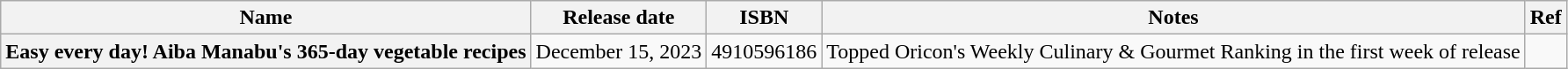<table class=wikitable>
<tr>
<th>Name</th>
<th>Release date</th>
<th>ISBN</th>
<th>Notes</th>
<th>Ref</th>
</tr>
<tr>
<th>Easy every day! Aiba Manabu's 365-day vegetable recipes</th>
<td>December 15, 2023</td>
<td>4910596186</td>
<td>Topped Oricon's Weekly Culinary & Gourmet Ranking in the first week of release</td>
<td></td>
</tr>
</table>
